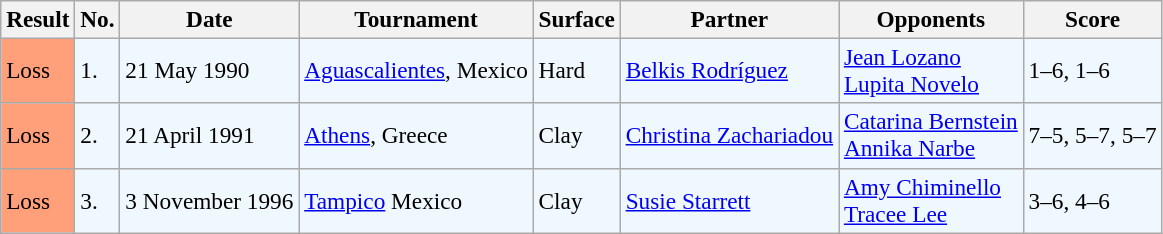<table class="sortable wikitable" style="font-size:97%">
<tr>
<th>Result</th>
<th>No.</th>
<th>Date</th>
<th>Tournament</th>
<th>Surface</th>
<th>Partner</th>
<th>Opponents</th>
<th>Score</th>
</tr>
<tr bgcolor="#f0f8ff">
<td style="background:#ffa07a;">Loss</td>
<td>1.</td>
<td>21 May 1990</td>
<td><a href='#'>Aguascalientes</a>, Mexico</td>
<td>Hard</td>
<td> <a href='#'>Belkis Rodríguez</a></td>
<td> <a href='#'>Jean Lozano</a><br> <a href='#'>Lupita Novelo</a></td>
<td>1–6, 1–6</td>
</tr>
<tr style="background:#f0f8ff;">
<td style="background:#ffa07a;">Loss</td>
<td>2.</td>
<td>21 April 1991</td>
<td><a href='#'>Athens</a>, Greece</td>
<td>Clay</td>
<td> <a href='#'>Christina Zachariadou</a></td>
<td> <a href='#'>Catarina Bernstein</a><br> <a href='#'>Annika Narbe</a></td>
<td>7–5, 5–7, 5–7</td>
</tr>
<tr bgcolor="#f0f8ff">
<td style="background:#ffa07a;">Loss</td>
<td>3.</td>
<td>3 November 1996</td>
<td><a href='#'>Tampico</a> Mexico</td>
<td>Clay</td>
<td> <a href='#'>Susie Starrett</a></td>
<td> <a href='#'>Amy Chiminello</a><br> <a href='#'>Tracee Lee</a></td>
<td>3–6, 4–6</td>
</tr>
</table>
